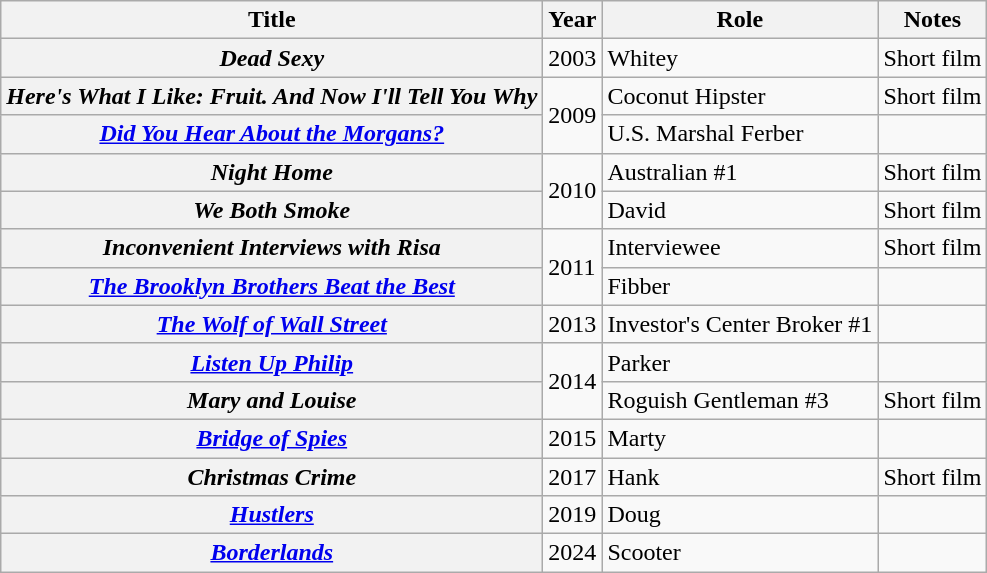<table class="wikitable sortable plainrowheaders" style="text-align: left;">
<tr>
<th scope="col">Title</th>
<th scope="col">Year</th>
<th scope="col">Role</th>
<th class="unsortable">Notes</th>
</tr>
<tr>
<th scope="row"><em>Dead Sexy</em></th>
<td>2003</td>
<td>Whitey</td>
<td>Short film</td>
</tr>
<tr>
<th scope="row"><em>Here's What I Like: Fruit. And Now I'll Tell You Why</em></th>
<td rowspan="2">2009</td>
<td>Coconut Hipster</td>
<td>Short film</td>
</tr>
<tr>
<th scope="row"><em><a href='#'>Did You Hear About the Morgans?</a></em></th>
<td>U.S. Marshal Ferber</td>
<td></td>
</tr>
<tr>
<th scope="row"><em>Night Home</em></th>
<td rowspan="2">2010</td>
<td>Australian #1</td>
<td>Short film</td>
</tr>
<tr>
<th scope="row"><em>We Both Smoke</em></th>
<td>David</td>
<td>Short film</td>
</tr>
<tr>
<th scope="row"><em>Inconvenient Interviews with Risa</em></th>
<td rowspan="2">2011</td>
<td>Interviewee</td>
<td>Short film</td>
</tr>
<tr>
<th scope="row"><em><a href='#'>The Brooklyn Brothers Beat the Best</a></em></th>
<td>Fibber</td>
<td></td>
</tr>
<tr>
<th scope="row"><em><a href='#'>The Wolf of Wall Street</a></em></th>
<td>2013</td>
<td>Investor's Center Broker #1</td>
<td></td>
</tr>
<tr>
<th scope="row"><em><a href='#'>Listen Up Philip</a></em></th>
<td rowspan="2">2014</td>
<td>Parker</td>
<td></td>
</tr>
<tr>
<th scope="row"><em>Mary and Louise</em></th>
<td>Roguish Gentleman #3</td>
<td>Short film</td>
</tr>
<tr>
<th scope="row"><em><a href='#'>Bridge of Spies</a></em></th>
<td>2015</td>
<td>Marty</td>
<td></td>
</tr>
<tr>
<th scope="row"><em>Christmas Crime</em></th>
<td>2017</td>
<td>Hank</td>
<td>Short film</td>
</tr>
<tr>
<th scope="row"><em><a href='#'>Hustlers</a></em></th>
<td>2019</td>
<td>Doug</td>
<td></td>
</tr>
<tr>
<th scope="row"><em><a href='#'>Borderlands</a></em></th>
<td>2024</td>
<td>Scooter</td>
<td></td>
</tr>
</table>
